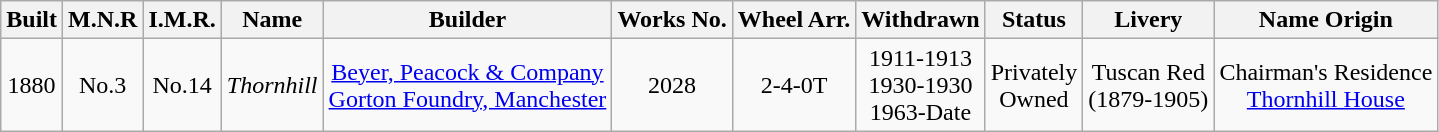<table class="wikitable">
<tr>
<th>Built</th>
<th>M.N.R</th>
<th>I.M.R.</th>
<th>Name</th>
<th>Builder</th>
<th>Works No.</th>
<th>Wheel Arr.</th>
<th>Withdrawn</th>
<th>Status</th>
<th>Livery</th>
<th>Name Origin</th>
</tr>
<tr>
<td align="center">1880</td>
<td align="center">No.3</td>
<td align="center">No.14</td>
<td align="center"><em>Thornhill</em></td>
<td align="center"><a href='#'>Beyer, Peacock & Company<br>Gorton Foundry, Manchester</a></td>
<td align="center">2028</td>
<td align="center">2-4-0T</td>
<td align="center">1911-1913<br>1930-1930<br>1963-Date</td>
<td align="center">Privately<br>Owned</td>
<td align="center">Tuscan Red<br>(1879-1905)</td>
<td align="center">Chairman's Residence<br><a href='#'>Thornhill House</a></td>
</tr>
</table>
